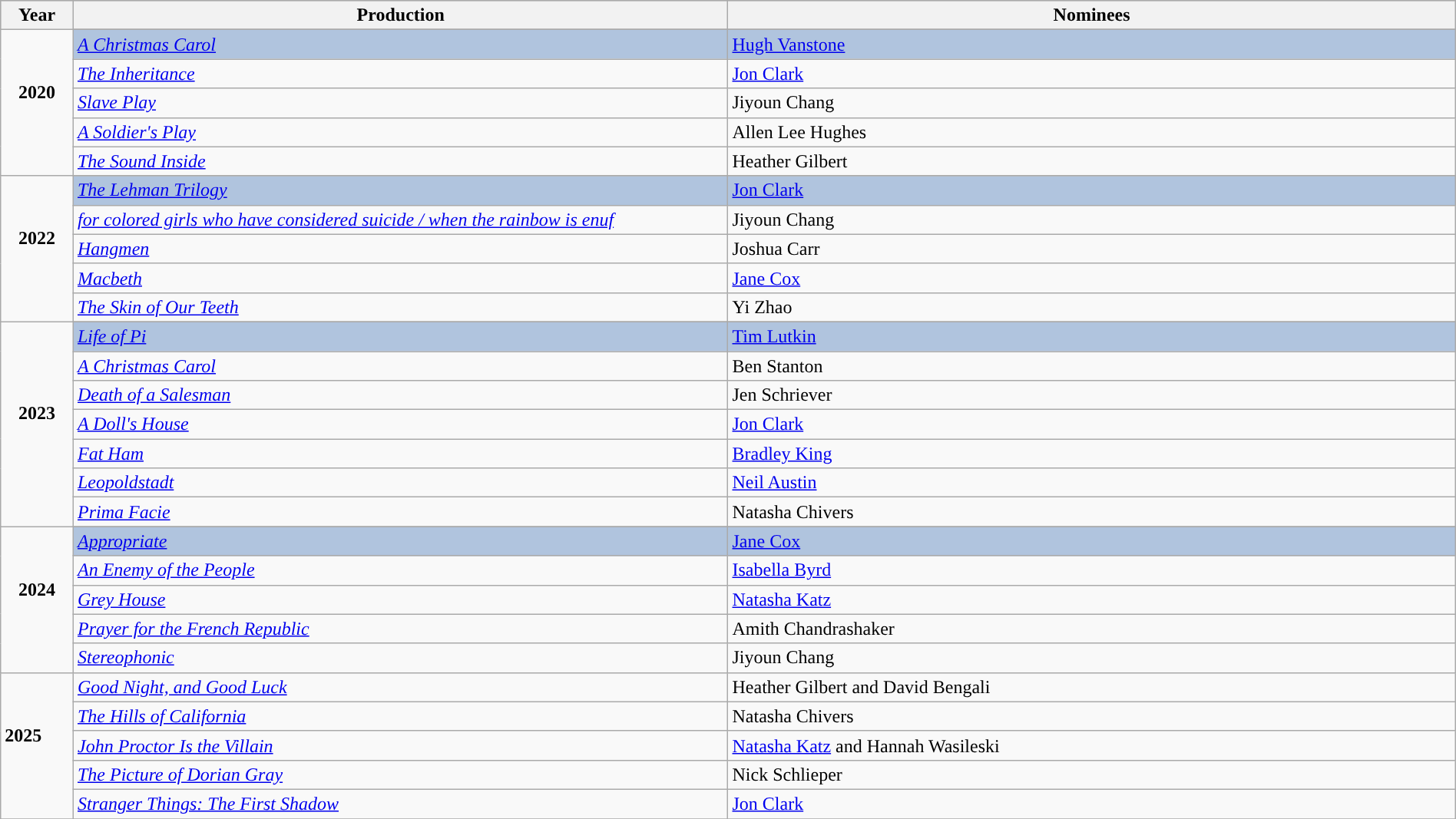<table class="wikitable" style="width:100%;">
<tr style="background:#bebebe;">
<th style="width:5%;">Year</th>
<th style="width:45%;”">Production</th>
<th style="width:50%;”">Nominees</th>
</tr>
<tr>
<td rowspan="6" align="center"><strong>2020</strong><br><br></td>
</tr>
<tr style="background:#B0C4DE">
<td><em><a href='#'>A Christmas Carol</a></em></td>
<td><a href='#'>Hugh Vanstone</a></td>
</tr>
<tr>
<td><em><a href='#'>The Inheritance</a></em></td>
<td><a href='#'>Jon Clark</a></td>
</tr>
<tr>
<td><em><a href='#'>Slave Play</a></em></td>
<td>Jiyoun Chang</td>
</tr>
<tr>
<td><em><a href='#'>A Soldier's Play</a></em></td>
<td>Allen Lee Hughes</td>
</tr>
<tr>
<td><em><a href='#'>The Sound Inside</a></em></td>
<td>Heather Gilbert</td>
</tr>
<tr>
<td rowspan="6" align="center"><strong>2022</strong><br><br></td>
</tr>
<tr style="background:#B0C4DE">
<td><em><a href='#'>The Lehman Trilogy</a></em></td>
<td><a href='#'>Jon Clark</a></td>
</tr>
<tr>
<td><em><a href='#'>for colored girls who have considered suicide / when the rainbow is enuf</a></em></td>
<td>Jiyoun Chang</td>
</tr>
<tr>
<td><em><a href='#'>Hangmen</a></em></td>
<td>Joshua Carr</td>
</tr>
<tr>
<td><em><a href='#'>Macbeth</a></em></td>
<td><a href='#'>Jane Cox</a></td>
</tr>
<tr>
<td><em><a href='#'>The Skin of Our Teeth</a></em></td>
<td>Yi Zhao</td>
</tr>
<tr>
<td rowspan="8" align="center"><strong>2023</strong><br><br></td>
</tr>
<tr style="background:#B0C4DE">
<td><em><a href='#'>Life of Pi</a></em></td>
<td><a href='#'>Tim Lutkin</a></td>
</tr>
<tr>
<td><em><a href='#'>A Christmas Carol</a></em></td>
<td>Ben Stanton</td>
</tr>
<tr>
<td><em><a href='#'>Death of a Salesman</a></em></td>
<td>Jen Schriever</td>
</tr>
<tr>
<td><em><a href='#'>A Doll's House</a></em></td>
<td><a href='#'>Jon Clark</a></td>
</tr>
<tr>
<td><em><a href='#'>Fat Ham</a></em></td>
<td><a href='#'>Bradley King</a></td>
</tr>
<tr>
<td><em><a href='#'>Leopoldstadt</a></em></td>
<td><a href='#'>Neil Austin</a></td>
</tr>
<tr>
<td><em><a href='#'>Prima Facie</a></em></td>
<td>Natasha Chivers</td>
</tr>
<tr>
<td rowspan="6" align="center"><strong>2024</strong><br><br></td>
</tr>
<tr style="background:#B0C4DE">
<td><em><a href='#'>Appropriate</a></em></td>
<td><a href='#'>Jane Cox</a></td>
</tr>
<tr>
<td><em><a href='#'>An Enemy of the People</a></em></td>
<td><a href='#'>Isabella Byrd</a></td>
</tr>
<tr>
<td><em><a href='#'>Grey House</a></em></td>
<td><a href='#'>Natasha Katz</a></td>
</tr>
<tr>
<td><em><a href='#'>Prayer for the French Republic</a></em></td>
<td>Amith Chandrashaker</td>
</tr>
<tr>
<td><em><a href='#'>Stereophonic</a></em></td>
<td>Jiyoun Chang</td>
</tr>
<tr>
<td rowspan="5"><strong>2025</strong><br><br></td>
<td><em><a href='#'>Good Night, and Good Luck</a></em></td>
<td>Heather Gilbert and David Bengali</td>
</tr>
<tr>
<td><a href='#'><em>The Hills of California</em></a></td>
<td>Natasha Chivers</td>
</tr>
<tr>
<td><a href='#'><em>John Proctor Is the Villain</em></a></td>
<td><a href='#'>Natasha Katz</a> and Hannah Wasileski</td>
</tr>
<tr>
<td><a href='#'><em>The Picture of Dorian Gray</em></a></td>
<td>Nick Schlieper</td>
</tr>
<tr>
<td><a href='#'><em>Stranger Things: The First Shadow</em></a></td>
<td><a href='#'>Jon Clark</a></td>
</tr>
<tr>
</tr>
</table>
